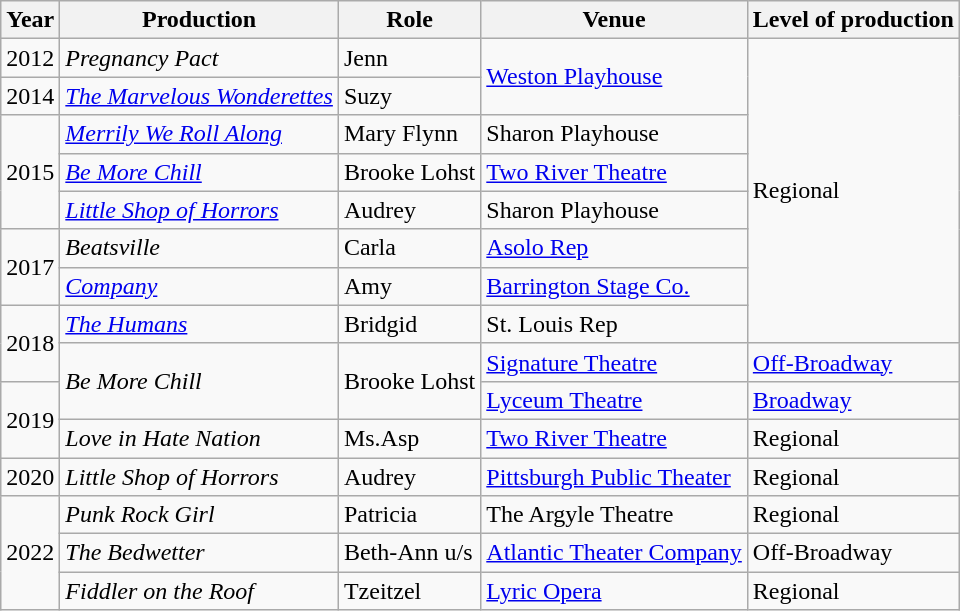<table class="wikitable">
<tr>
<th>Year</th>
<th>Production</th>
<th>Role</th>
<th>Venue</th>
<th>Level of production</th>
</tr>
<tr>
<td>2012</td>
<td><em>Pregnancy Pact</em></td>
<td>Jenn</td>
<td rowspan="2"><a href='#'>Weston Playhouse</a></td>
<td rowspan="8">Regional</td>
</tr>
<tr>
<td>2014</td>
<td><em><a href='#'>The Marvelous Wonderettes</a></em></td>
<td>Suzy</td>
</tr>
<tr>
<td rowspan="3">2015</td>
<td><em><a href='#'>Merrily We Roll Along</a></em></td>
<td>Mary Flynn</td>
<td>Sharon Playhouse</td>
</tr>
<tr>
<td><em><a href='#'>Be More Chill</a></em></td>
<td>Brooke Lohst</td>
<td><a href='#'>Two River Theatre</a></td>
</tr>
<tr>
<td><em><a href='#'>Little Shop of Horrors</a></em></td>
<td>Audrey</td>
<td>Sharon Playhouse</td>
</tr>
<tr>
<td rowspan="2">2017</td>
<td><em>Beatsville</em></td>
<td>Carla</td>
<td><a href='#'>Asolo Rep</a></td>
</tr>
<tr>
<td><em><a href='#'>Company</a></em></td>
<td>Amy</td>
<td><a href='#'>Barrington Stage Co.</a></td>
</tr>
<tr>
<td rowspan="2">2018</td>
<td><em><a href='#'>The Humans</a></em></td>
<td>Bridgid</td>
<td>St. Louis Rep</td>
</tr>
<tr>
<td rowspan="2"><em>Be More Chill</em></td>
<td rowspan="2">Brooke Lohst</td>
<td><a href='#'>Signature Theatre</a></td>
<td><a href='#'>Off-Broadway</a></td>
</tr>
<tr>
<td rowspan="2">2019</td>
<td><a href='#'>Lyceum Theatre</a></td>
<td><a href='#'>Broadway</a></td>
</tr>
<tr>
<td><em>Love in Hate Nation</em></td>
<td>Ms.Asp</td>
<td><a href='#'>Two River Theatre</a></td>
<td>Regional</td>
</tr>
<tr>
<td>2020</td>
<td><em>Little Shop of Horrors</em></td>
<td>Audrey</td>
<td><a href='#'>Pittsburgh Public Theater</a></td>
<td>Regional</td>
</tr>
<tr>
<td rowspan="3">2022</td>
<td><em>Punk Rock Girl</em></td>
<td>Patricia</td>
<td>The Argyle Theatre</td>
<td>Regional</td>
</tr>
<tr>
<td><em>The Bedwetter</em></td>
<td>Beth-Ann u/s</td>
<td><a href='#'>Atlantic Theater Company</a></td>
<td>Off-Broadway</td>
</tr>
<tr>
<td><em>Fiddler on the Roof</em></td>
<td>Tzeitzel</td>
<td><a href='#'>Lyric Opera</a></td>
<td>Regional</td>
</tr>
</table>
